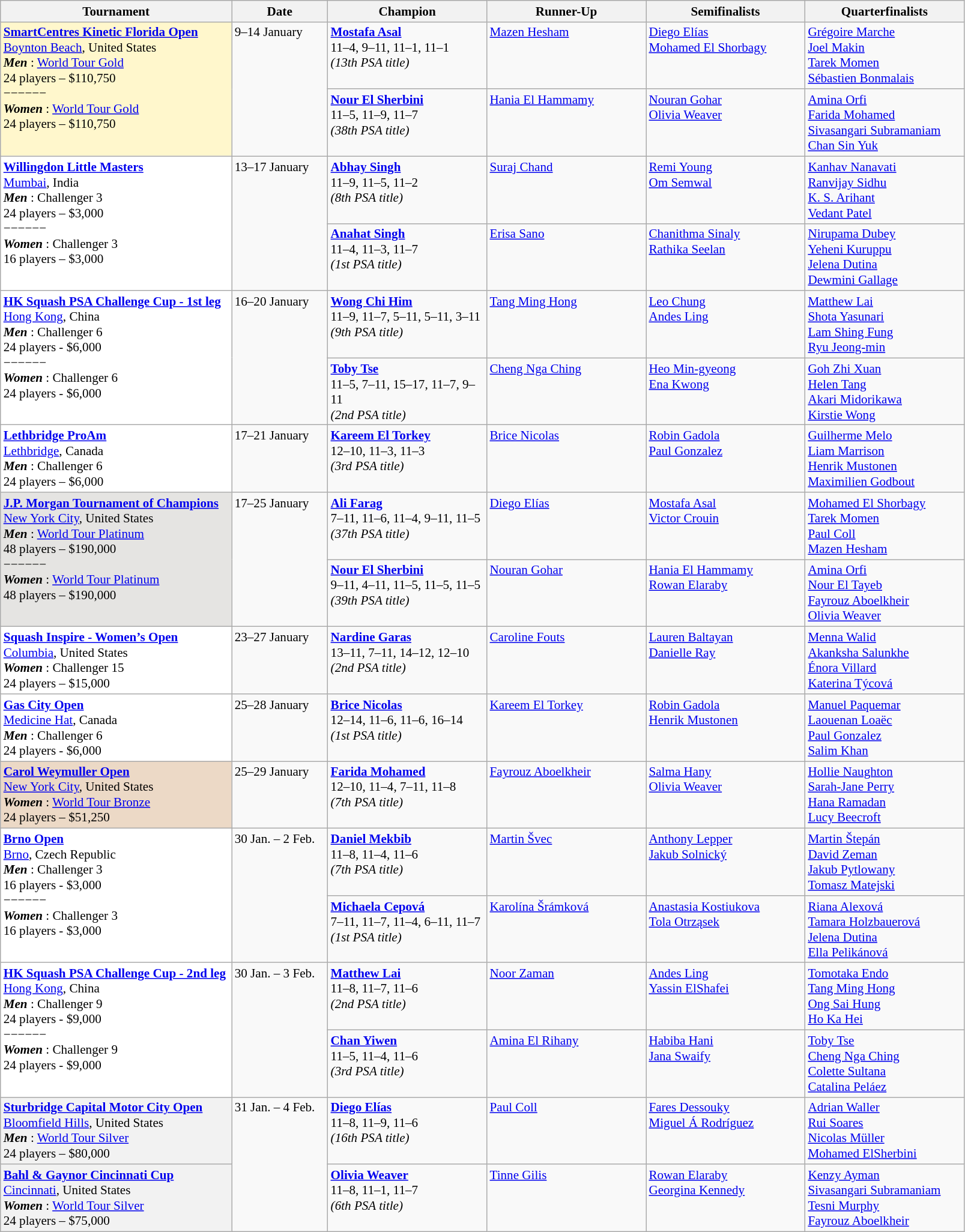<table class="wikitable" style="font-size:88%">
<tr>
<th width=250>Tournament</th>
<th width=100>Date</th>
<th width=170>Champion</th>
<th width=170>Runner-Up</th>
<th width=170>Semifinalists</th>
<th width=170>Quarterfinalists</th>
</tr>
<tr style="vertical-align:top">
<td rowspan=2 style="background:#fff7cc;"><strong><a href='#'>SmartCentres Kinetic Florida Open</a></strong><br> <a href='#'>Boynton Beach</a>, United States<br><strong> <em>Men</em> </strong>: <a href='#'>World Tour Gold</a><br>24 players – $110,750<br>−−−−−−<br><strong> <em>Women</em> </strong>: <a href='#'>World Tour Gold</a><br>24 players – $110,750</td>
<td rowspan=2>9–14 January</td>
<td> <strong><a href='#'>Mostafa Asal</a></strong><br>11–4, 9–11, 11–1, 11–1<br><em>(13th PSA title)</em></td>
<td> <a href='#'>Mazen Hesham</a></td>
<td> <a href='#'>Diego Elías</a><br> <a href='#'>Mohamed El Shorbagy</a></td>
<td> <a href='#'>Grégoire Marche</a><br> <a href='#'>Joel Makin</a><br> <a href='#'>Tarek Momen</a><br> <a href='#'>Sébastien Bonmalais</a></td>
</tr>
<tr style="vertical-align:top">
<td> <strong><a href='#'>Nour El Sherbini</a></strong><br>11–5, 11–9, 11–7<br><em>(38th PSA title)</em></td>
<td> <a href='#'>Hania El Hammamy</a></td>
<td> <a href='#'>Nouran Gohar</a><br> <a href='#'>Olivia Weaver</a></td>
<td> <a href='#'>Amina Orfi</a><br> <a href='#'>Farida Mohamed</a><br> <a href='#'>Sivasangari Subramaniam</a><br> <a href='#'>Chan Sin Yuk</a></td>
</tr>
<tr style="vertical-align:top">
<td rowspan=2 style="background:#fff;"><strong><a href='#'> Willingdon Little Masters</a></strong><br> <a href='#'>Mumbai</a>, India<br><strong> <em>Men</em> </strong>: Challenger 3<br>24 players – $3,000<br>−−−−−−<br><strong> <em>Women</em> </strong>: Challenger 3<br>16 players – $3,000</td>
<td rowspan=2>13–17 January</td>
<td> <strong><a href='#'>Abhay Singh</a></strong><br>11–9, 11–5, 11–2<br><em>(8th PSA title)</em></td>
<td> <a href='#'>Suraj Chand</a></td>
<td> <a href='#'>Remi Young</a><br> <a href='#'>Om Semwal</a></td>
<td> <a href='#'>Kanhav Nanavati</a><br> <a href='#'>Ranvijay Sidhu</a><br> <a href='#'>K. S. Arihant</a><br> <a href='#'>Vedant Patel</a></td>
</tr>
<tr style="vertical-align:top">
<td> <strong><a href='#'>Anahat Singh</a></strong><br>11–4, 11–3, 11–7<br><em>(1st PSA title)</em></td>
<td> <a href='#'>Erisa Sano</a></td>
<td> <a href='#'>Chanithma Sinaly</a><br> <a href='#'>Rathika Seelan</a></td>
<td> <a href='#'>Nirupama Dubey</a><br> <a href='#'>Yeheni Kuruppu</a><br> <a href='#'>Jelena Dutina</a><br> <a href='#'>Dewmini Gallage</a></td>
</tr>
<tr style="vertical-align:top">
<td rowspan=2 style="background:#fff;"><strong><a href='#'>HK Squash PSA Challenge Cup - 1st leg</a></strong><br> <a href='#'>Hong Kong</a>, China<br><strong> <em>Men</em> </strong>: Challenger 6<br>24 players - $6,000<br>−−−−−−<br><strong> <em>Women</em> </strong>: Challenger 6<br>24 players - $6,000</td>
<td rowspan=2>16–20 January</td>
<td> <strong><a href='#'>Wong Chi Him</a></strong><br>11–9, 11–7, 5–11, 5–11, 3–11<br><em>(9th PSA title)</em></td>
<td> <a href='#'>Tang Ming Hong</a></td>
<td> <a href='#'>Leo Chung</a><br> <a href='#'>Andes Ling</a></td>
<td> <a href='#'>Matthew Lai</a><br> <a href='#'>Shota Yasunari</a><br> <a href='#'>Lam Shing Fung</a><br> <a href='#'>Ryu Jeong-min</a></td>
</tr>
<tr style="vertical-align:top">
<td> <strong><a href='#'>Toby Tse</a></strong><br>11–5, 7–11, 15–17, 11–7, 9–11<br><em>(2nd PSA title)</em></td>
<td> <a href='#'>Cheng Nga Ching</a></td>
<td> <a href='#'>Heo Min-gyeong</a><br> <a href='#'>Ena Kwong</a></td>
<td> <a href='#'>Goh Zhi Xuan</a><br> <a href='#'>Helen Tang</a><br> <a href='#'>Akari Midorikawa</a><br> <a href='#'>Kirstie Wong</a></td>
</tr>
<tr style="vertical-align:top">
<td style="background:#fff;"><strong><a href='#'>Lethbridge ProAm</a></strong><br> <a href='#'>Lethbridge</a>, Canada<br><strong> <em>Men</em> </strong>: Challenger 6<br>24 players – $6,000</td>
<td>17–21 January</td>
<td> <strong><a href='#'>Kareem El Torkey</a></strong><br>12–10, 11–3, 11–3<br><em>(3rd PSA title)</em></td>
<td> <a href='#'>Brice Nicolas</a></td>
<td> <a href='#'>Robin Gadola</a><br> <a href='#'>Paul Gonzalez</a></td>
<td> <a href='#'>Guilherme Melo</a><br> <a href='#'>Liam Marrison</a><br> <a href='#'>Henrik Mustonen</a><br> <a href='#'>Maximilien Godbout</a></td>
</tr>
<tr style="vertical-align:top">
<td rowspan=2 style="background:#E5E4E2;"><strong><a href='#'>J.P. Morgan Tournament of Champions</a></strong><br> <a href='#'>New York City</a>, United States<br><strong> <em>Men</em> </strong>: <a href='#'>World Tour Platinum</a><br>48 players – $190,000<br>−−−−−−<br><strong> <em>Women</em> </strong>: <a href='#'>World Tour Platinum</a><br>48 players – $190,000</td>
<td rowspan=2>17–25 January</td>
<td> <strong><a href='#'>Ali Farag</a></strong><br>7–11, 11–6, 11–4, 9–11, 11–5<br><em>(37th PSA title)</em></td>
<td> <a href='#'>Diego Elías</a></td>
<td> <a href='#'>Mostafa Asal</a><br> <a href='#'>Victor Crouin</a></td>
<td> <a href='#'>Mohamed El Shorbagy</a><br> <a href='#'>Tarek Momen</a><br> <a href='#'>Paul Coll</a><br> <a href='#'>Mazen Hesham</a></td>
</tr>
<tr style="vertical-align:top">
<td> <strong><a href='#'>Nour El Sherbini</a></strong><br>9–11, 4–11, 11–5, 11–5, 11–5<br><em>(39th PSA title)</em></td>
<td> <a href='#'>Nouran Gohar</a></td>
<td> <a href='#'>Hania El Hammamy</a><br> <a href='#'>Rowan Elaraby</a></td>
<td> <a href='#'>Amina Orfi</a><br> <a href='#'>Nour El Tayeb</a><br> <a href='#'>Fayrouz Aboelkheir</a><br> <a href='#'>Olivia Weaver</a></td>
</tr>
<tr style="vertical-align:top">
<td style="background:#fff;"><strong><a href='#'>Squash Inspire - Women’s Open</a></strong><br> <a href='#'>Columbia</a>, United States<br><strong> <em>Women</em> </strong>: Challenger 15<br>24 players – $15,000</td>
<td>23–27 January</td>
<td> <strong><a href='#'>Nardine Garas</a></strong><br>13–11, 7–11, 14–12, 12–10<br><em>(2nd PSA title)</em></td>
<td> <a href='#'>Caroline Fouts</a></td>
<td> <a href='#'>Lauren Baltayan</a><br> <a href='#'>Danielle Ray</a></td>
<td> <a href='#'>Menna Walid</a><br> <a href='#'>Akanksha Salunkhe</a><br> <a href='#'>Énora Villard</a><br> <a href='#'>Katerina Týcová</a></td>
</tr>
<tr style="vertical-align:top">
<td style="background:#fff;"><strong><a href='#'>Gas City Open</a></strong><br> <a href='#'>Medicine Hat</a>, Canada<br><strong> <em>Men</em> </strong>: Challenger 6<br>24 players - $6,000</td>
<td>25–28 January</td>
<td> <strong><a href='#'>Brice Nicolas</a></strong><br>12–14, 11–6, 11–6, 16–14<br><em>(1st PSA title)</em></td>
<td> <a href='#'>Kareem El Torkey</a></td>
<td> <a href='#'>Robin Gadola</a><br> <a href='#'>Henrik Mustonen</a></td>
<td> <a href='#'>Manuel Paquemar</a><br> <a href='#'>Laouenan Loaëc</a><br> <a href='#'>Paul Gonzalez</a><br> <a href='#'>Salim Khan</a></td>
</tr>
<tr style="vertical-align:top">
<td style="background:#ecd9c6;"><strong><a href='#'>Carol Weymuller Open</a></strong><br> <a href='#'>New York City</a>, United States<br><strong> <em>Women</em> </strong>: <a href='#'>World Tour Bronze</a><br>24 players – $51,250</td>
<td>25–29 January</td>
<td> <strong><a href='#'>Farida Mohamed</a></strong><br>12–10, 11–4, 7–11, 11–8<br><em>(7th PSA title)</em></td>
<td> <a href='#'>Fayrouz Aboelkheir</a></td>
<td> <a href='#'>Salma Hany</a><br> <a href='#'>Olivia Weaver</a></td>
<td> <a href='#'>Hollie Naughton</a><br> <a href='#'>Sarah-Jane Perry</a><br> <a href='#'>Hana Ramadan</a><br> <a href='#'>Lucy Beecroft</a></td>
</tr>
<tr style="vertical-align:top">
<td rowspan=2 style="background:#fff;"><strong><a href='#'>Brno Open</a></strong><br> <a href='#'>Brno</a>, Czech Republic<br><strong> <em>Men</em> </strong>: Challenger 3<br>16 players - $3,000<br>−−−−−−<br><strong> <em>Women</em> </strong>: Challenger 3<br>16 players - $3,000</td>
<td rowspan=2>30 Jan. – 2 Feb.</td>
<td> <strong><a href='#'>Daniel Mekbib</a></strong><br>11–8, 11–4, 11–6<br><em>(7th PSA title)</em></td>
<td> <a href='#'>Martin Švec</a></td>
<td> <a href='#'>Anthony Lepper</a><br> <a href='#'>Jakub Solnický</a></td>
<td> <a href='#'>Martin Štepán</a><br> <a href='#'>David Zeman</a><br> <a href='#'>Jakub Pytlowany</a><br> <a href='#'>Tomasz Matejski</a></td>
</tr>
<tr style="vertical-align:top">
<td> <strong><a href='#'>Michaela Cepová</a></strong><br>7–11, 11–7, 11–4, 6–11, 11–7<br><em>(1st PSA title)</em></td>
<td> <a href='#'>Karolína Šrámková</a></td>
<td> <a href='#'>Anastasia Kostiukova</a><br> <a href='#'>Tola Otrząsek</a></td>
<td> <a href='#'>Riana Alexová</a><br> <a href='#'>Tamara Holzbauerová</a><br> <a href='#'>Jelena Dutina</a><br> <a href='#'>Ella Pelikánová</a></td>
</tr>
<tr style="vertical-align:top">
<td rowspan=2 style="background:#fff;"><strong><a href='#'>HK Squash PSA Challenge Cup - 2nd leg</a></strong><br> <a href='#'>Hong Kong</a>, China<br><strong> <em>Men</em> </strong>: Challenger 9<br>24 players - $9,000<br>−−−−−−<br><strong> <em>Women</em> </strong>: Challenger 9<br>24 players - $9,000</td>
<td rowspan=2>30 Jan. – 3 Feb.</td>
<td> <strong><a href='#'>Matthew Lai</a></strong><br>11–8, 11–7, 11–6<br><em>(2nd PSA title)</em></td>
<td> <a href='#'>Noor Zaman</a></td>
<td> <a href='#'>Andes Ling</a><br> <a href='#'>Yassin ElShafei</a></td>
<td> <a href='#'>Tomotaka Endo</a><br> <a href='#'>Tang Ming Hong</a><br> <a href='#'>Ong Sai Hung</a><br> <a href='#'>Ho Ka Hei</a></td>
</tr>
<tr style="vertical-align:top">
<td> <strong><a href='#'>Chan Yiwen</a></strong><br>11–5, 11–4, 11–6<br><em>(3rd PSA title)</em></td>
<td> <a href='#'>Amina El Rihany</a></td>
<td> <a href='#'>Habiba Hani</a><br> <a href='#'>Jana Swaify</a></td>
<td> <a href='#'>Toby Tse</a><br> <a href='#'>Cheng Nga Ching</a><br> <a href='#'>Colette Sultana</a><br> <a href='#'>Catalina Peláez</a></td>
</tr>
<tr style="vertical-align:top">
<td style="background:#f2f2f2;"><strong><a href='#'>Sturbridge Capital Motor City Open</a></strong><br> <a href='#'>Bloomfield Hills</a>, United States<br><strong> <em>Men</em> </strong>: <a href='#'>World Tour Silver</a><br>24 players – $80,000</td>
<td rowspan=2>31 Jan. – 4 Feb.</td>
<td> <strong><a href='#'>Diego Elías</a></strong><br>11–8, 11–9, 11–6<br><em>(16th PSA title)</em></td>
<td> <a href='#'>Paul Coll</a></td>
<td> <a href='#'>Fares Dessouky</a><br> <a href='#'>Miguel Á Rodríguez</a></td>
<td> <a href='#'>Adrian Waller</a><br> <a href='#'>Rui Soares</a><br> <a href='#'>Nicolas Müller</a><br> <a href='#'>Mohamed ElSherbini</a></td>
</tr>
<tr style="vertical-align:top">
<td style="background:#f2f2f2;"><strong><a href='#'>Bahl & Gaynor Cincinnati Cup</a></strong><br> <a href='#'>Cincinnati</a>, United States<br><strong> <em>Women</em> </strong>: <a href='#'>World Tour Silver</a><br>24 players – $75,000</td>
<td> <strong><a href='#'>Olivia Weaver</a></strong><br>11–8, 11–1, 11–7<br><em>(6th PSA title)</em></td>
<td> <a href='#'>Tinne Gilis</a></td>
<td> <a href='#'>Rowan Elaraby</a><br> <a href='#'>Georgina Kennedy</a></td>
<td> <a href='#'>Kenzy Ayman</a><br> <a href='#'>Sivasangari Subramaniam</a><br> <a href='#'>Tesni Murphy</a><br> <a href='#'>Fayrouz Aboelkheir</a></td>
</tr>
</table>
